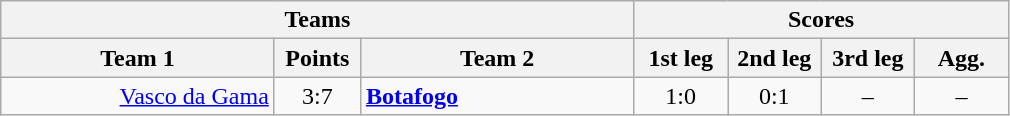<table class="wikitable" style="text-align:center;">
<tr>
<th colspan=3>Teams</th>
<th colspan=4>Scores</th>
</tr>
<tr>
<th width="175">Team 1</th>
<th width="50">Points</th>
<th width="175">Team 2</th>
<th width="55">1st leg</th>
<th width="55">2nd leg</th>
<th width="55">3rd leg</th>
<th width="55">Agg.</th>
</tr>
<tr>
<td align=right><a href='#'>Vasco da Gama</a> </td>
<td>3:7</td>
<td align=left> <strong><a href='#'>Botafogo</a></strong></td>
<td>1:0</td>
<td>0:1</td>
<td>–</td>
<td>–</td>
</tr>
</table>
